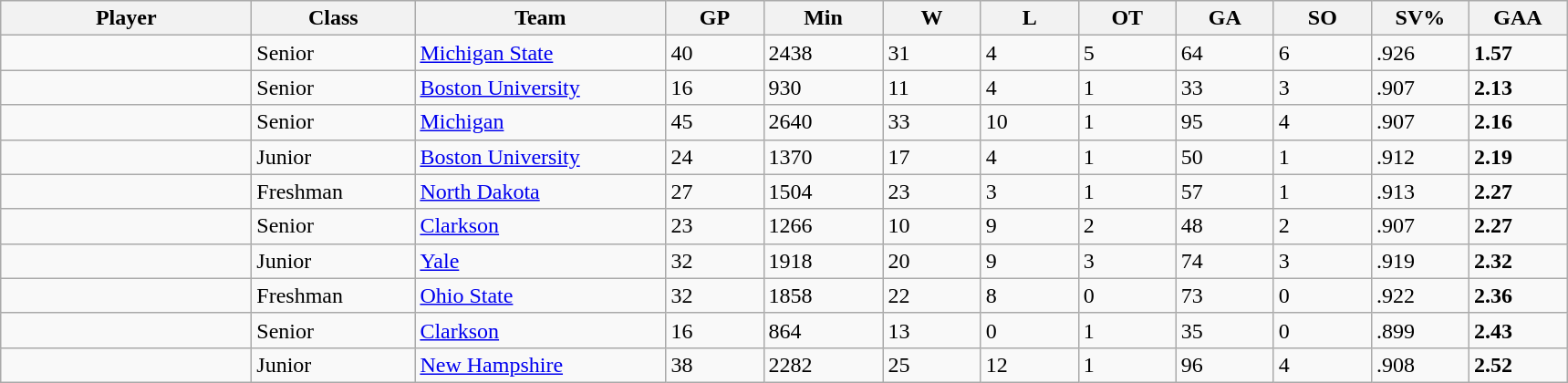<table class="wikitable sortable">
<tr>
<th style="width: 11em;">Player</th>
<th style="width: 7em;">Class</th>
<th style="width: 11em;">Team</th>
<th style="width: 4em;">GP</th>
<th style="width: 5em;">Min</th>
<th style="width: 4em;">W</th>
<th style="width: 4em;">L</th>
<th style="width: 4em;">OT</th>
<th style="width: 4em;">GA</th>
<th style="width: 4em;">SO</th>
<th style="width: 4em;">SV%</th>
<th style="width: 4em;">GAA</th>
</tr>
<tr>
<td></td>
<td>Senior</td>
<td><a href='#'>Michigan State</a></td>
<td>40</td>
<td>2438</td>
<td>31</td>
<td>4</td>
<td>5</td>
<td>64</td>
<td>6</td>
<td>.926</td>
<td><strong>1.57</strong></td>
</tr>
<tr>
<td></td>
<td>Senior</td>
<td><a href='#'>Boston University</a></td>
<td>16</td>
<td>930</td>
<td>11</td>
<td>4</td>
<td>1</td>
<td>33</td>
<td>3</td>
<td>.907</td>
<td><strong>2.13</strong></td>
</tr>
<tr>
<td></td>
<td>Senior</td>
<td><a href='#'>Michigan</a></td>
<td>45</td>
<td>2640</td>
<td>33</td>
<td>10</td>
<td>1</td>
<td>95</td>
<td>4</td>
<td>.907</td>
<td><strong>2.16</strong></td>
</tr>
<tr>
<td></td>
<td>Junior</td>
<td><a href='#'>Boston University</a></td>
<td>24</td>
<td>1370</td>
<td>17</td>
<td>4</td>
<td>1</td>
<td>50</td>
<td>1</td>
<td>.912</td>
<td><strong>2.19</strong></td>
</tr>
<tr>
<td></td>
<td>Freshman</td>
<td><a href='#'>North Dakota</a></td>
<td>27</td>
<td>1504</td>
<td>23</td>
<td>3</td>
<td>1</td>
<td>57</td>
<td>1</td>
<td>.913</td>
<td><strong>2.27</strong></td>
</tr>
<tr>
<td></td>
<td>Senior</td>
<td><a href='#'>Clarkson</a></td>
<td>23</td>
<td>1266</td>
<td>10</td>
<td>9</td>
<td>2</td>
<td>48</td>
<td>2</td>
<td>.907</td>
<td><strong>2.27</strong></td>
</tr>
<tr>
<td></td>
<td>Junior</td>
<td><a href='#'>Yale</a></td>
<td>32</td>
<td>1918</td>
<td>20</td>
<td>9</td>
<td>3</td>
<td>74</td>
<td>3</td>
<td>.919</td>
<td><strong>2.32</strong></td>
</tr>
<tr>
<td></td>
<td>Freshman</td>
<td><a href='#'>Ohio State</a></td>
<td>32</td>
<td>1858</td>
<td>22</td>
<td>8</td>
<td>0</td>
<td>73</td>
<td>0</td>
<td>.922</td>
<td><strong>2.36</strong></td>
</tr>
<tr>
<td></td>
<td>Senior</td>
<td><a href='#'>Clarkson</a></td>
<td>16</td>
<td>864</td>
<td>13</td>
<td>0</td>
<td>1</td>
<td>35</td>
<td>0</td>
<td>.899</td>
<td><strong>2.43</strong></td>
</tr>
<tr>
<td></td>
<td>Junior</td>
<td><a href='#'>New Hampshire</a></td>
<td>38</td>
<td>2282</td>
<td>25</td>
<td>12</td>
<td>1</td>
<td>96</td>
<td>4</td>
<td>.908</td>
<td><strong>2.52</strong></td>
</tr>
</table>
